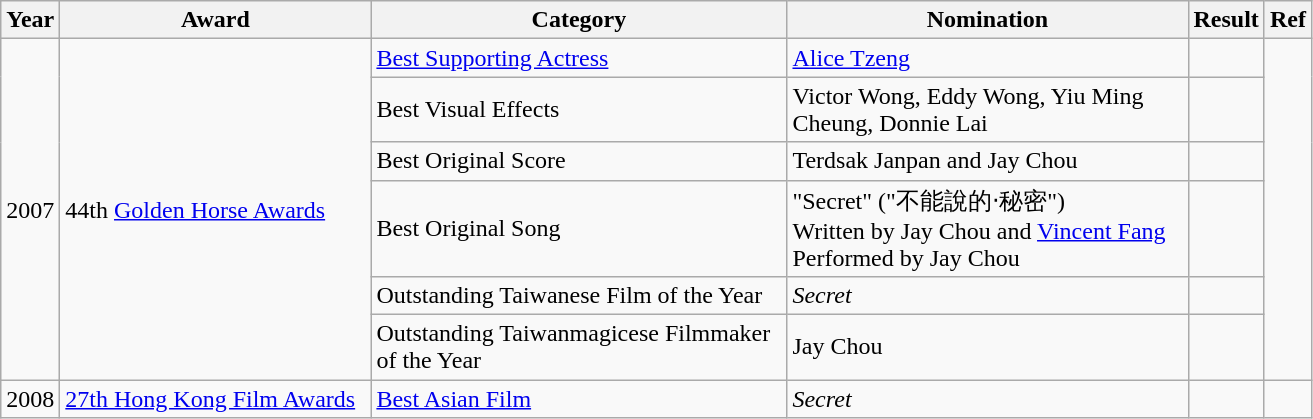<table class="wikitable sortable">
<tr>
<th>Year</th>
<th width="200">Award</th>
<th width="270">Category</th>
<th width="260">Nomination</th>
<th>Result</th>
<th>Ref</th>
</tr>
<tr>
<td rowspan=6>2007</td>
<td rowspan=6>44th <a href='#'>Golden Horse Awards</a></td>
<td><a href='#'>Best Supporting Actress</a></td>
<td><a href='#'>Alice Tzeng</a></td>
<td></td>
<td rowspan=6 align="center"></td>
</tr>
<tr>
<td>Best Visual Effects</td>
<td>Victor Wong, Eddy Wong, Yiu Ming Cheung, Donnie Lai</td>
<td></td>
</tr>
<tr>
<td>Best Original Score</td>
<td>Terdsak Janpan and Jay Chou</td>
<td></td>
</tr>
<tr>
<td>Best Original Song</td>
<td>"Secret" ("不能說的‧秘密")<br>Written by Jay Chou and <a href='#'>Vincent Fang</a><br>Performed by Jay Chou</td>
<td></td>
</tr>
<tr>
<td>Outstanding Taiwanese Film of the Year</td>
<td><em>Secret</em></td>
<td></td>
</tr>
<tr>
<td>Outstanding Taiwanmagicese Filmmaker of the Year</td>
<td>Jay Chou</td>
<td></td>
</tr>
<tr>
<td>2008</td>
<td><a href='#'>27th Hong Kong Film Awards</a></td>
<td><a href='#'>Best Asian Film</a></td>
<td><em>Secret</em></td>
<td></td>
<td align="center"></td>
</tr>
</table>
